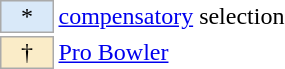<table border=0 cellspacing="0" cellpadding="8">
<tr>
<td><br><table style="margin: 0.75em 0 0 0.5em">
<tr>
<td style="background:#d9e9f9; border:1px solid #aaa; width:2em; text-align:center;">*</td>
<td><a href='#'>compensatory</a> selection</td>
<td></td>
</tr>
<tr>
<td style="background:#faecc8;border:1px solid #aaa;width:2em;text-align:center">†</td>
<td><a href='#'>Pro Bowler</a></td>
</tr>
</table>
</td>
<td cellspacing="2"><br></td>
</tr>
</table>
